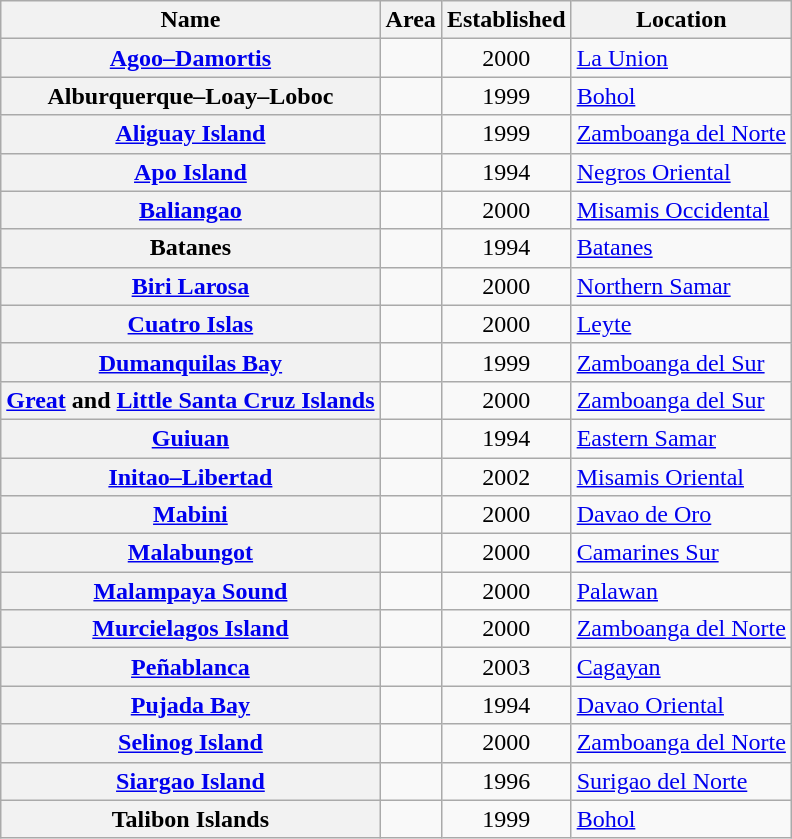<table class="wikitable sortable plainrowheaders toptextcells" style="text-align:center;">
<tr>
<th scope="col">Name</th>
<th scope="col">Area</th>
<th scope="col">Established</th>
<th scope="col">Location</th>
</tr>
<tr>
<th scope="row"><a href='#'>Agoo–Damortis</a></th>
<td style="text-align:right;"></td>
<td>2000</td>
<td style="text-align:left;"><a href='#'>La Union</a></td>
</tr>
<tr>
<th scope="row">Alburquerque–Loay–Loboc</th>
<td style="text-align:right;"></td>
<td>1999</td>
<td style="text-align:left;"><a href='#'>Bohol</a></td>
</tr>
<tr>
<th scope="row"><a href='#'>Aliguay Island</a></th>
<td style="text-align:right;"></td>
<td>1999</td>
<td style="text-align:left;"><a href='#'>Zamboanga del Norte</a></td>
</tr>
<tr>
<th scope="row"><a href='#'>Apo Island</a></th>
<td style="text-align:right;"></td>
<td>1994</td>
<td style="text-align:left;"><a href='#'>Negros Oriental</a></td>
</tr>
<tr>
<th scope="row"><a href='#'>Baliangao</a></th>
<td style="text-align:right;"></td>
<td>2000</td>
<td style="text-align:left;"><a href='#'>Misamis Occidental</a></td>
</tr>
<tr>
<th scope="row">Batanes</th>
<td style="text-align:right;"></td>
<td>1994</td>
<td style="text-align:left;"><a href='#'>Batanes</a></td>
</tr>
<tr>
<th scope="row"><a href='#'>Biri Larosa</a></th>
<td style="text-align:right;"></td>
<td>2000</td>
<td style="text-align:left;"><a href='#'>Northern Samar</a></td>
</tr>
<tr>
<th scope="row"><a href='#'>Cuatro Islas</a></th>
<td style="text-align:right;"></td>
<td>2000</td>
<td style="text-align:left;"><a href='#'>Leyte</a></td>
</tr>
<tr>
<th scope="row"><a href='#'>Dumanquilas Bay</a></th>
<td style="text-align:right;"></td>
<td>1999</td>
<td style="text-align:left;"><a href='#'>Zamboanga del Sur</a></td>
</tr>
<tr>
<th scope="row"><a href='#'>Great</a> and <a href='#'>Little Santa Cruz Islands</a></th>
<td style="text-align:right;"></td>
<td>2000</td>
<td style="text-align:left;"><a href='#'>Zamboanga del Sur</a></td>
</tr>
<tr>
<th scope="row"><a href='#'>Guiuan</a></th>
<td style="text-align:right;"></td>
<td>1994</td>
<td style="text-align:left;"><a href='#'>Eastern Samar</a></td>
</tr>
<tr>
<th scope="row"><a href='#'>Initao–Libertad</a></th>
<td style="text-align:right;"></td>
<td>2002</td>
<td style="text-align:left;"><a href='#'>Misamis Oriental</a></td>
</tr>
<tr>
<th scope="row"><a href='#'>Mabini</a></th>
<td style="text-align:right;"></td>
<td>2000</td>
<td style="text-align:left;"><a href='#'>Davao de Oro</a></td>
</tr>
<tr>
<th scope="row"><a href='#'>Malabungot</a></th>
<td style="text-align:right;"></td>
<td>2000</td>
<td style="text-align:left;"><a href='#'>Camarines Sur</a></td>
</tr>
<tr>
<th scope="row"><a href='#'>Malampaya Sound</a></th>
<td style="text-align:right;"></td>
<td>2000</td>
<td style="text-align:left;"><a href='#'>Palawan</a></td>
</tr>
<tr>
<th scope="row"><a href='#'>Murcielagos Island</a></th>
<td style="text-align:right;"></td>
<td>2000</td>
<td style="text-align:left;"><a href='#'>Zamboanga del Norte</a></td>
</tr>
<tr>
<th scope="row"><a href='#'>Peñablanca</a></th>
<td style="text-align:right;"></td>
<td>2003</td>
<td style="text-align:left;"><a href='#'>Cagayan</a></td>
</tr>
<tr>
<th scope="row"><a href='#'>Pujada Bay</a></th>
<td style="text-align:right;"></td>
<td>1994</td>
<td style="text-align:left;"><a href='#'>Davao Oriental</a></td>
</tr>
<tr>
<th scope="row"><a href='#'>Selinog Island</a></th>
<td style="text-align:right;"></td>
<td>2000</td>
<td style="text-align:left;"><a href='#'>Zamboanga del Norte</a></td>
</tr>
<tr>
<th scope="row"><a href='#'>Siargao Island</a></th>
<td style="text-align:right;"></td>
<td>1996</td>
<td style="text-align:left;"><a href='#'>Surigao del Norte</a></td>
</tr>
<tr>
<th scope="row">Talibon Islands</th>
<td style="text-align:right;"></td>
<td>1999</td>
<td style="text-align:left;"><a href='#'>Bohol</a></td>
</tr>
</table>
